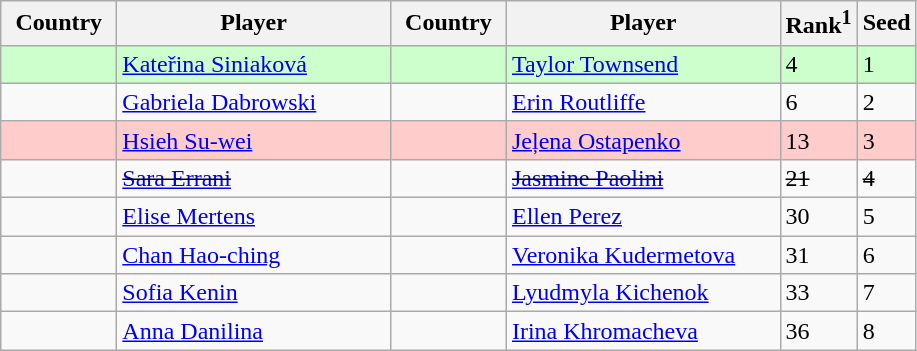<table class="sortable wikitable">
<tr>
<th width="70">Country</th>
<th width="175">Player</th>
<th width="70">Country</th>
<th width="175">Player</th>
<th>Rank<sup>1</sup></th>
<th>Seed</th>
</tr>
<tr style="background:#cfc;">
<td></td>
<td><a href='#'>Kateřina Siniaková</a></td>
<td></td>
<td><a href='#'>Taylor Townsend</a></td>
<td>4</td>
<td>1</td>
</tr>
<tr>
<td></td>
<td><a href='#'>Gabriela Dabrowski</a></td>
<td></td>
<td><a href='#'>Erin Routliffe</a></td>
<td>6</td>
<td>2</td>
</tr>
<tr style="background:#fcc;">
<td></td>
<td><a href='#'>Hsieh Su-wei</a></td>
<td></td>
<td><a href='#'>Jeļena Ostapenko</a></td>
<td>13</td>
<td>3</td>
</tr>
<tr>
<td><s></s></td>
<td><s><a href='#'>Sara Errani</a></s></td>
<td><s></s></td>
<td><s><a href='#'>Jasmine Paolini</a></s></td>
<td><s>21</s></td>
<td><s>4</s></td>
</tr>
<tr>
<td></td>
<td><a href='#'>Elise Mertens</a></td>
<td></td>
<td><a href='#'>Ellen Perez</a></td>
<td>30</td>
<td>5</td>
</tr>
<tr>
<td></td>
<td><a href='#'>Chan Hao-ching</a></td>
<td></td>
<td><a href='#'>Veronika Kudermetova</a></td>
<td>31</td>
<td>6</td>
</tr>
<tr>
<td></td>
<td><a href='#'>Sofia Kenin</a></td>
<td></td>
<td><a href='#'>Lyudmyla Kichenok</a></td>
<td>33</td>
<td>7</td>
</tr>
<tr>
<td></td>
<td><a href='#'>Anna Danilina</a></td>
<td></td>
<td><a href='#'>Irina Khromacheva</a></td>
<td>36</td>
<td>8</td>
</tr>
</table>
